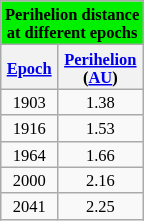<table class=wikitable style="text-align:center; font-size:11px; float:right; margin:2px">
<tr bgcolor= style="font-size: smaller;">
<td colspan="8" style="text-align:center;"><strong>Perihelion distance<br>at different epochs</strong></td>
</tr>
<tr>
<th><a href='#'>Epoch</a></th>
<th><a href='#'>Perihelion</a><br>(<a href='#'>AU</a>)</th>
</tr>
<tr>
<td>1903</td>
<td>1.38</td>
</tr>
<tr>
<td>1916</td>
<td>1.53</td>
</tr>
<tr>
<td>1964</td>
<td>1.66</td>
</tr>
<tr>
<td>2000</td>
<td>2.16</td>
</tr>
<tr>
<td>2041</td>
<td>2.25</td>
</tr>
</table>
